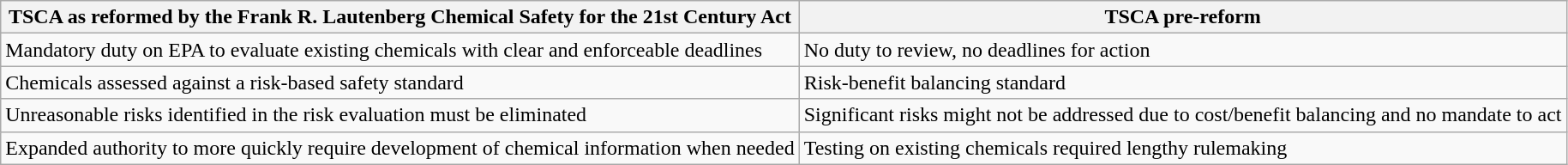<table class="wikitable">
<tr>
<th>TSCA as reformed by the Frank R. Lautenberg Chemical Safety for the 21st Century Act</th>
<th>TSCA pre-reform</th>
</tr>
<tr>
<td>Mandatory duty on EPA to evaluate existing chemicals with clear and enforceable deadlines</td>
<td>No duty to review, no deadlines for action</td>
</tr>
<tr>
<td>Chemicals assessed against a risk-based safety standard</td>
<td>Risk-benefit balancing standard</td>
</tr>
<tr>
<td>Unreasonable risks identified in the risk evaluation must be eliminated</td>
<td>Significant risks might not be addressed due to cost/benefit balancing and no mandate to act</td>
</tr>
<tr>
<td>Expanded authority to more quickly require development of chemical information when needed</td>
<td>Testing on existing chemicals required lengthy rulemaking</td>
</tr>
</table>
